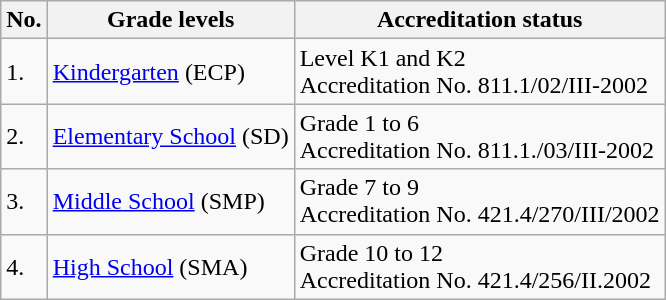<table class="wikitable">
<tr>
<th>No.</th>
<th>Grade levels</th>
<th>Accreditation status</th>
</tr>
<tr>
<td>1.</td>
<td><a href='#'>Kindergarten</a> (ECP)</td>
<td>Level K1 and K2<br>Accreditation No. 811.1/02/III-2002</td>
</tr>
<tr>
<td>2.</td>
<td><a href='#'>Elementary School</a> (SD)</td>
<td>Grade 1 to 6<br>Accreditation No. 811.1./03/III-2002</td>
</tr>
<tr>
<td>3.</td>
<td><a href='#'>Middle School</a> (SMP)</td>
<td>Grade 7 to 9<br>Accreditation No. 421.4/270/III/2002</td>
</tr>
<tr>
<td>4.</td>
<td><a href='#'>High School</a> (SMA)</td>
<td>Grade 10 to 12<br>Accreditation No. 421.4/256/II.2002</td>
</tr>
</table>
